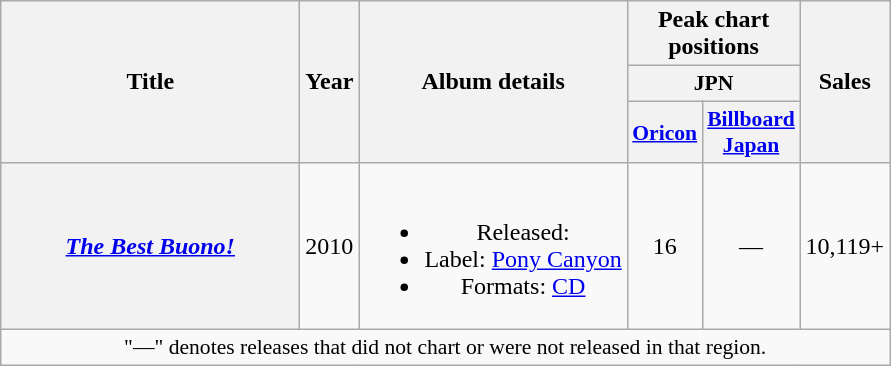<table class="wikitable plainrowheaders" style="text-align:center;">
<tr>
<th scope="col" rowspan="3" style="width:12em;">Title</th>
<th scope="col" rowspan="3">Year</th>
<th scope="col" rowspan="3">Album details</th>
<th scope="col" colspan="2">Peak chart positions</th>
<th scope="col" rowspan="3">Sales</th>
</tr>
<tr>
<th scope="col" style="width:3em;font-size:90%;" colspan="2">JPN</th>
</tr>
<tr>
<th scope="col" style="width:3em;font-size:90%;"><a href='#'>Oricon</a></th>
<th scope="col" style="width:3em;font-size:90%;"><a href='#'>Billboard Japan</a></th>
</tr>
<tr>
<th scope="row"><em><a href='#'>The Best Buono!</a></em></th>
<td>2010</td>
<td><br><ul><li>Released: </li><li>Label: <a href='#'>Pony Canyon</a></li><li>Formats: <a href='#'>CD</a></li></ul></td>
<td>16</td>
<td>—</td>
<td>10,119+</td>
</tr>
<tr>
<td colspan="6" style="font-size:90%;">"—" denotes releases that did not chart or were not released in that region.</td>
</tr>
</table>
